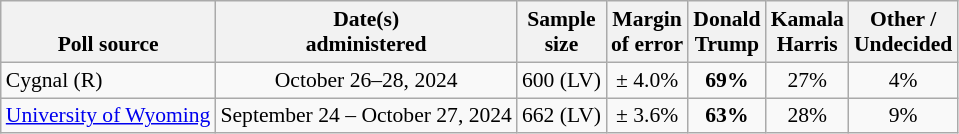<table class="wikitable sortable mw-datatable" style="font-size:90%;text-align:center;line-height:17px">
<tr valign=bottom>
<th>Poll source</th>
<th>Date(s)<br>administered</th>
<th>Sample<br>size</th>
<th>Margin<br>of error</th>
<th class="unsortable">Donald<br>Trump<br></th>
<th class="unsortable">Kamala<br>Harris<br></th>
<th class="unsortable">Other /<br>Undecided</th>
</tr>
<tr>
<td style="text-align:left;">Cygnal (R)</td>
<td data-sort-value="2024-10-27">October 26–28, 2024</td>
<td>600 (LV)</td>
<td>± 4.0%</td>
<td><strong>69%</strong></td>
<td>27%</td>
<td>4%</td>
</tr>
<tr>
<td style="text-align:left;"><a href='#'>University of Wyoming</a></td>
<td data-sort-value="2024-10-27">September 24 – October 27, 2024</td>
<td>662 (LV)</td>
<td>± 3.6%</td>
<td><strong>63%</strong></td>
<td>28%</td>
<td>9%</td>
</tr>
</table>
